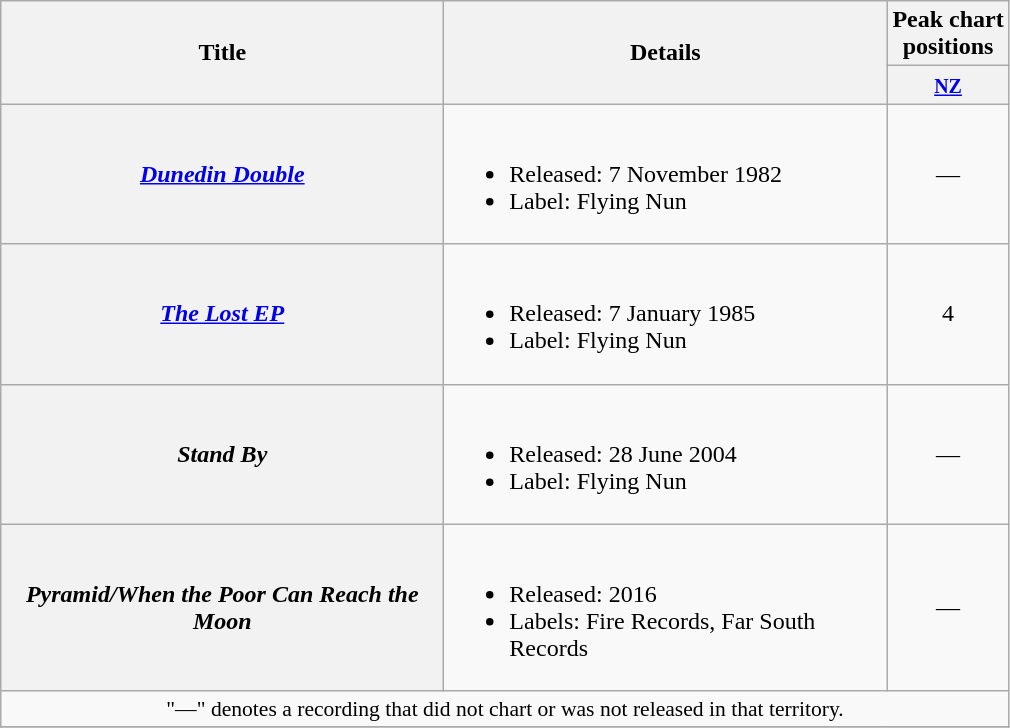<table class="wikitable plainrowheaders">
<tr>
<th scope="col" rowspan="2" style="width:18em;">Title</th>
<th scope="col" rowspan="2" style="width:18em;">Details</th>
<th scope="col">Peak chart<br>positions</th>
</tr>
<tr>
<th><small><a href='#'>NZ</a></small></th>
</tr>
<tr>
<th scope="row"><em><a href='#'>Dunedin Double</a></em><br></th>
<td><br><ul><li>Released: 7 November 1982</li><li>Label: Flying Nun </li></ul></td>
<td align="center">—</td>
</tr>
<tr>
<th scope="row"><em><a href='#'>The Lost EP</a></em></th>
<td><br><ul><li>Released: 7 January 1985</li><li>Label: Flying Nun </li></ul></td>
<td align="center">4</td>
</tr>
<tr>
<th scope="row"><em>Stand By</em><br></th>
<td><br><ul><li>Released: 28 June 2004</li><li>Label: Flying Nun </li></ul></td>
<td align="center">—</td>
</tr>
<tr>
<th scope="row"><em>Pyramid/When the Poor Can Reach the Moon</em></th>
<td><br><ul><li>Released: 2016</li><li>Labels: Fire Records, Far South Records </li></ul></td>
<td align="center">—</td>
</tr>
<tr>
<td colspan="4" style="font-size:90%" align="center">"—" denotes a recording that did not chart or was not released in that territory.</td>
</tr>
<tr>
</tr>
</table>
